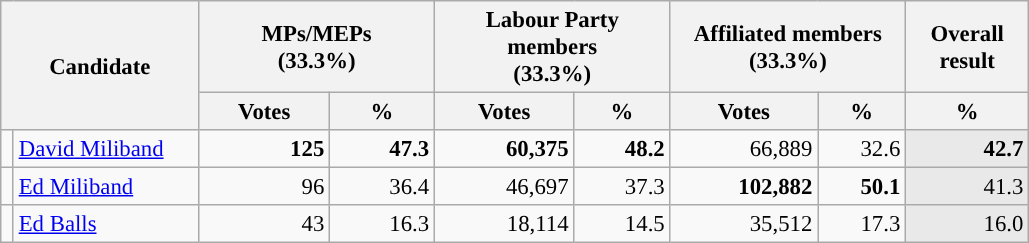<table class="wikitable" style="font-size:95%;">
<tr>
<th colspan="2" scope="col" rowspan="2" style="width:125px;">Candidate</th>
<th scope="col" colspan="2" style="width:150px;">MPs/MEPs <br> (33.3%)</th>
<th scope="col" colspan="2" style="width:150px;">Labour Party members <br> (33.3%)</th>
<th scope="col" colspan="2" style="width:150px;">Affiliated members <br> (33.3%)</th>
<th scope="col" style="width:75px;">Overall result</th>
</tr>
<tr>
<th>Votes</th>
<th>%</th>
<th>Votes</th>
<th>%</th>
<th>Votes</th>
<th>%</th>
<th>%</th>
</tr>
<tr style="text-align:right;">
<td style="background-color: "></td>
<td scope="row" style="text-align:left;"><a href='#'>David Miliband</a></td>
<td><strong>125</strong></td>
<td><strong>47.3</strong></td>
<td><strong>60,375</strong></td>
<td><strong>48.2</strong></td>
<td>66,889</td>
<td>32.6</td>
<td style="background:#e9e9e9;"><strong>42.7</strong></td>
</tr>
<tr style="text-align:right;">
<td style="background-color: "></td>
<td scope="row" style="text-align:left;"><a href='#'>Ed Miliband</a></td>
<td>96</td>
<td>36.4</td>
<td>46,697</td>
<td>37.3</td>
<td><strong>102,882</strong></td>
<td><strong>50.1</strong></td>
<td style="background:#e9e9e9;">41.3</td>
</tr>
<tr style="text-align:right;">
<td style="background-color: "></td>
<td scope="row" style="text-align:left;"><a href='#'>Ed Balls</a> </td>
<td>43</td>
<td>16.3</td>
<td>18,114</td>
<td>14.5</td>
<td>35,512</td>
<td>17.3</td>
<td style="background:#e9e9e9;">16.0</td>
</tr>
</table>
